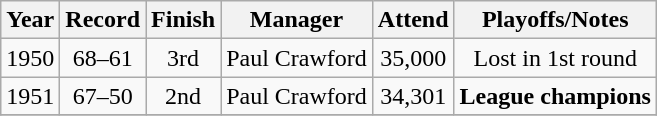<table class="wikitable" style="text-align:center">
<tr>
<th>Year</th>
<th>Record</th>
<th>Finish</th>
<th>Manager</th>
<th>Attend</th>
<th>Playoffs/Notes</th>
</tr>
<tr align=center>
<td>1950</td>
<td>68–61</td>
<td>3rd</td>
<td>Paul Crawford</td>
<td>35,000</td>
<td>Lost in 1st round</td>
</tr>
<tr align=center>
<td>1951</td>
<td>67–50</td>
<td>2nd</td>
<td>Paul Crawford</td>
<td>34,301</td>
<td><strong>League champions</strong></td>
</tr>
<tr align=center>
</tr>
</table>
